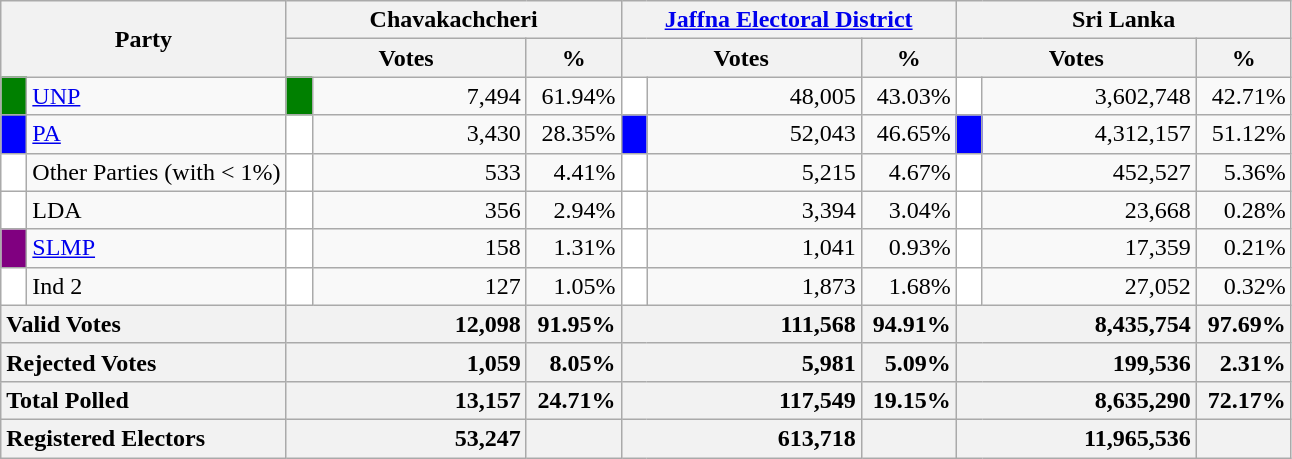<table class="wikitable">
<tr>
<th colspan="2" width="144px"rowspan="2">Party</th>
<th colspan="3" width="216px">Chavakachcheri</th>
<th colspan="3" width="216px"><a href='#'>Jaffna Electoral District</a></th>
<th colspan="3" width="216px">Sri Lanka</th>
</tr>
<tr>
<th colspan="2" width="144px">Votes</th>
<th>%</th>
<th colspan="2" width="144px">Votes</th>
<th>%</th>
<th colspan="2" width="144px">Votes</th>
<th>%</th>
</tr>
<tr>
<td style="background-color:green;" width="10px"></td>
<td style="text-align:left;"><a href='#'>UNP</a></td>
<td style="background-color:green;" width="10px"></td>
<td style="text-align:right;">7,494</td>
<td style="text-align:right;">61.94%</td>
<td style="background-color:white;" width="10px"></td>
<td style="text-align:right;">48,005</td>
<td style="text-align:right;">43.03%</td>
<td style="background-color:white;" width="10px"></td>
<td style="text-align:right;">3,602,748</td>
<td style="text-align:right;">42.71%</td>
</tr>
<tr>
<td style="background-color:blue;" width="10px"></td>
<td style="text-align:left;"><a href='#'>PA</a></td>
<td style="background-color:white;" width="10px"></td>
<td style="text-align:right;">3,430</td>
<td style="text-align:right;">28.35%</td>
<td style="background-color:blue;" width="10px"></td>
<td style="text-align:right;">52,043</td>
<td style="text-align:right;">46.65%</td>
<td style="background-color:blue;" width="10px"></td>
<td style="text-align:right;">4,312,157</td>
<td style="text-align:right;">51.12%</td>
</tr>
<tr>
<td style="background-color:white;" width="10px"></td>
<td style="text-align:left;">Other Parties (with < 1%)</td>
<td style="background-color:white;" width="10px"></td>
<td style="text-align:right;">533</td>
<td style="text-align:right;">4.41%</td>
<td style="background-color:white;" width="10px"></td>
<td style="text-align:right;">5,215</td>
<td style="text-align:right;">4.67%</td>
<td style="background-color:white;" width="10px"></td>
<td style="text-align:right;">452,527</td>
<td style="text-align:right;">5.36%</td>
</tr>
<tr>
<td style="background-color:white;" width="10px"></td>
<td style="text-align:left;">LDA</td>
<td style="background-color:white;" width="10px"></td>
<td style="text-align:right;">356</td>
<td style="text-align:right;">2.94%</td>
<td style="background-color:white;" width="10px"></td>
<td style="text-align:right;">3,394</td>
<td style="text-align:right;">3.04%</td>
<td style="background-color:white;" width="10px"></td>
<td style="text-align:right;">23,668</td>
<td style="text-align:right;">0.28%</td>
</tr>
<tr>
<td style="background-color:purple;" width="10px"></td>
<td style="text-align:left;"><a href='#'>SLMP</a></td>
<td style="background-color:white;" width="10px"></td>
<td style="text-align:right;">158</td>
<td style="text-align:right;">1.31%</td>
<td style="background-color:white;" width="10px"></td>
<td style="text-align:right;">1,041</td>
<td style="text-align:right;">0.93%</td>
<td style="background-color:white;" width="10px"></td>
<td style="text-align:right;">17,359</td>
<td style="text-align:right;">0.21%</td>
</tr>
<tr>
<td style="background-color:white;" width="10px"></td>
<td style="text-align:left;">Ind 2</td>
<td style="background-color:white;" width="10px"></td>
<td style="text-align:right;">127</td>
<td style="text-align:right;">1.05%</td>
<td style="background-color:white;" width="10px"></td>
<td style="text-align:right;">1,873</td>
<td style="text-align:right;">1.68%</td>
<td style="background-color:white;" width="10px"></td>
<td style="text-align:right;">27,052</td>
<td style="text-align:right;">0.32%</td>
</tr>
<tr>
<th colspan="2" width="144px"style="text-align:left;">Valid Votes</th>
<th style="text-align:right;"colspan="2" width="144px">12,098</th>
<th style="text-align:right;">91.95%</th>
<th style="text-align:right;"colspan="2" width="144px">111,568</th>
<th style="text-align:right;">94.91%</th>
<th style="text-align:right;"colspan="2" width="144px">8,435,754</th>
<th style="text-align:right;">97.69%</th>
</tr>
<tr>
<th colspan="2" width="144px"style="text-align:left;">Rejected Votes</th>
<th style="text-align:right;"colspan="2" width="144px">1,059</th>
<th style="text-align:right;">8.05%</th>
<th style="text-align:right;"colspan="2" width="144px">5,981</th>
<th style="text-align:right;">5.09%</th>
<th style="text-align:right;"colspan="2" width="144px">199,536</th>
<th style="text-align:right;">2.31%</th>
</tr>
<tr>
<th colspan="2" width="144px"style="text-align:left;">Total Polled</th>
<th style="text-align:right;"colspan="2" width="144px">13,157</th>
<th style="text-align:right;">24.71%</th>
<th style="text-align:right;"colspan="2" width="144px">117,549</th>
<th style="text-align:right;">19.15%</th>
<th style="text-align:right;"colspan="2" width="144px">8,635,290</th>
<th style="text-align:right;">72.17%</th>
</tr>
<tr>
<th colspan="2" width="144px"style="text-align:left;">Registered Electors</th>
<th style="text-align:right;"colspan="2" width="144px">53,247</th>
<th></th>
<th style="text-align:right;"colspan="2" width="144px">613,718</th>
<th></th>
<th style="text-align:right;"colspan="2" width="144px">11,965,536</th>
<th></th>
</tr>
</table>
